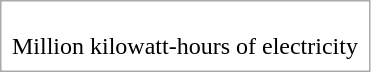<table style="border:solid 1px #aaa;" cellpadding="7" cellspacing="0">
<tr>
<td></td>
</tr>
<tr>
<td>Million kilowatt-hours of electricity</td>
</tr>
</table>
